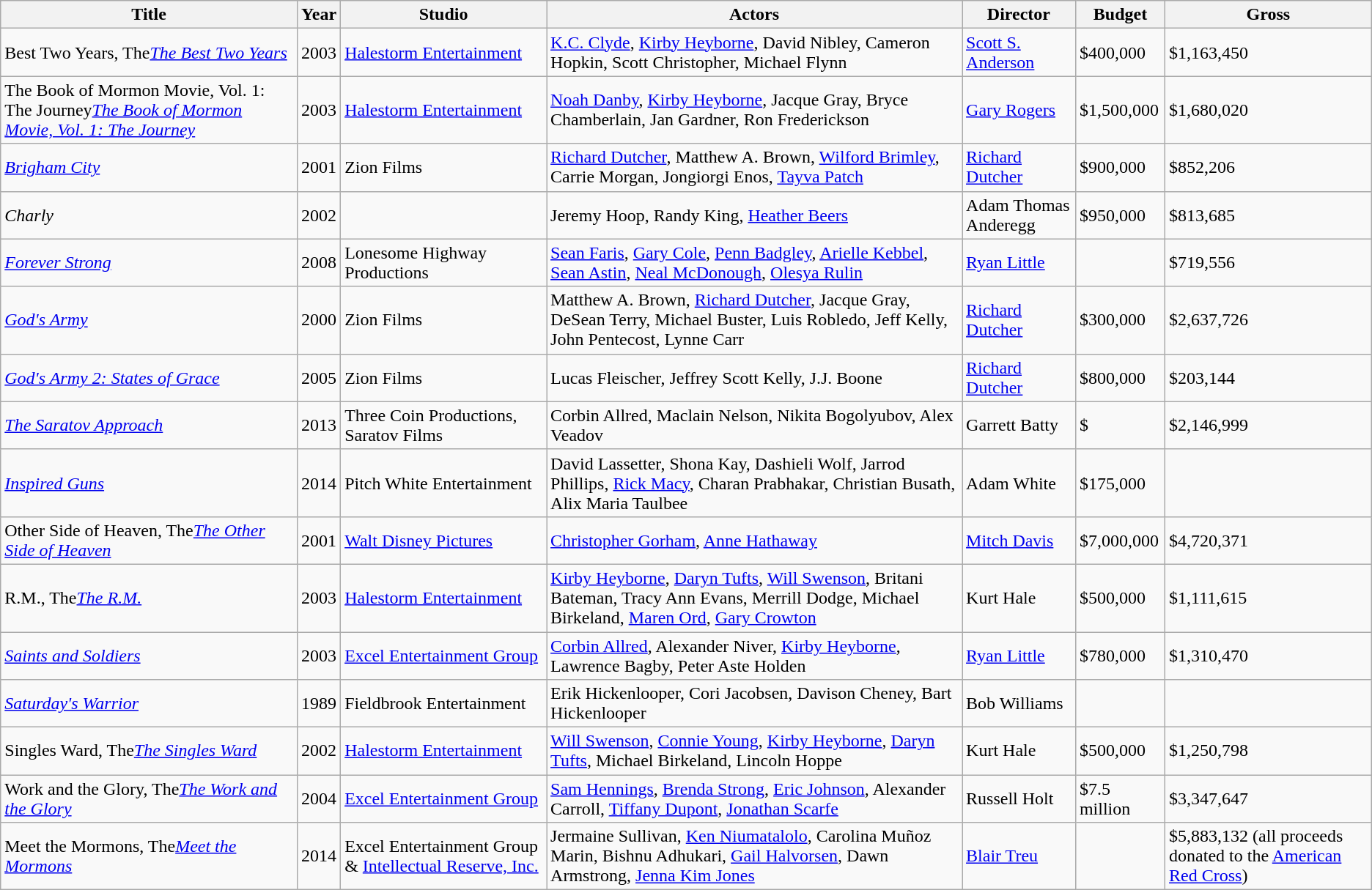<table class="wikitable sortable" border="1">
<tr>
<th scope="col">Title</th>
<th scope="col">Year</th>
<th scope="col">Studio</th>
<th scope="col" class="unsortable">Actors</th>
<th scope="col" class="unsortable">Director</th>
<th scope="col">Budget</th>
<th scope="col">Gross</th>
</tr>
<tr>
<td><span>Best Two Years, The</span><em><a href='#'>The Best Two Years</a></em></td>
<td>2003</td>
<td><a href='#'>Halestorm Entertainment</a></td>
<td><a href='#'>K.C. Clyde</a>, <a href='#'>Kirby Heyborne</a>, David Nibley, Cameron Hopkin, Scott Christopher, Michael Flynn</td>
<td><a href='#'>Scott S. Anderson</a></td>
<td>$400,000</td>
<td>$1,163,450</td>
</tr>
<tr>
<td><span>The Book of Mormon Movie, Vol. 1: The Journey</span><em><a href='#'>The Book of Mormon Movie, Vol. 1: The Journey</a></em></td>
<td>2003</td>
<td><a href='#'>Halestorm Entertainment</a></td>
<td><a href='#'>Noah Danby</a>, <a href='#'>Kirby Heyborne</a>, Jacque Gray, Bryce Chamberlain, Jan Gardner, Ron Frederickson</td>
<td><a href='#'>Gary Rogers</a></td>
<td>$1,500,000</td>
<td>$1,680,020</td>
</tr>
<tr>
<td><em><a href='#'>Brigham City</a></em></td>
<td>2001</td>
<td>Zion Films</td>
<td><a href='#'>Richard Dutcher</a>, Matthew A. Brown, <a href='#'>Wilford Brimley</a>, Carrie Morgan, Jongiorgi Enos, <a href='#'>Tayva Patch</a></td>
<td><a href='#'>Richard Dutcher</a></td>
<td>$900,000</td>
<td>$852,206</td>
</tr>
<tr>
<td><em>Charly</em></td>
<td>2002</td>
<td></td>
<td>Jeremy Hoop, Randy King, <a href='#'>Heather Beers</a></td>
<td>Adam Thomas Anderegg</td>
<td>$950,000</td>
<td>$813,685</td>
</tr>
<tr>
<td><em><a href='#'>Forever Strong</a></em></td>
<td>2008</td>
<td>Lonesome Highway Productions</td>
<td><a href='#'>Sean Faris</a>, <a href='#'>Gary Cole</a>, <a href='#'>Penn Badgley</a>, <a href='#'>Arielle Kebbel</a>, <a href='#'>Sean Astin</a>, <a href='#'>Neal McDonough</a>, <a href='#'>Olesya Rulin</a></td>
<td><a href='#'>Ryan Little</a></td>
<td></td>
<td>$719,556</td>
</tr>
<tr>
<td><em><a href='#'>God's Army</a></em></td>
<td>2000</td>
<td>Zion Films</td>
<td>Matthew A. Brown, <a href='#'>Richard Dutcher</a>, Jacque Gray, DeSean Terry, Michael Buster, Luis Robledo, Jeff Kelly, John Pentecost, Lynne Carr</td>
<td><a href='#'>Richard Dutcher</a></td>
<td>$300,000</td>
<td>$2,637,726</td>
</tr>
<tr>
<td><em><a href='#'>God's Army 2: States of Grace</a></em></td>
<td>2005</td>
<td>Zion Films</td>
<td>Lucas Fleischer, Jeffrey Scott Kelly, J.J. Boone</td>
<td><a href='#'>Richard Dutcher</a></td>
<td>$800,000</td>
<td>$203,144</td>
</tr>
<tr>
<td><em><a href='#'>The Saratov Approach</a></em></td>
<td>2013</td>
<td>Three Coin Productions, Saratov Films</td>
<td>Corbin Allred, Maclain Nelson, Nikita Bogolyubov, Alex Veadov</td>
<td>Garrett Batty</td>
<td>$</td>
<td>$2,146,999</td>
</tr>
<tr>
<td><em><a href='#'>Inspired Guns</a></em></td>
<td>2014</td>
<td>Pitch White Entertainment</td>
<td>David Lassetter, Shona Kay, Dashieli Wolf, Jarrod Phillips, <a href='#'>Rick Macy</a>, Charan Prabhakar, Christian Busath, Alix Maria Taulbee</td>
<td>Adam White</td>
<td>$175,000</td>
<td></td>
</tr>
<tr>
<td><span>Other Side of Heaven, The</span><em><a href='#'>The Other Side of Heaven</a></em></td>
<td>2001</td>
<td><a href='#'>Walt Disney Pictures</a></td>
<td><a href='#'>Christopher Gorham</a>, <a href='#'>Anne Hathaway</a></td>
<td><a href='#'>Mitch Davis</a></td>
<td>$7,000,000</td>
<td>$4,720,371</td>
</tr>
<tr>
<td><span>R.M., The</span><em><a href='#'>The R.M.</a></em></td>
<td>2003</td>
<td><a href='#'>Halestorm Entertainment</a></td>
<td><a href='#'>Kirby Heyborne</a>, <a href='#'>Daryn Tufts</a>, <a href='#'>Will Swenson</a>, Britani Bateman, Tracy Ann Evans, Merrill Dodge, Michael Birkeland, <a href='#'>Maren Ord</a>, <a href='#'>Gary Crowton</a></td>
<td>Kurt Hale</td>
<td>$500,000</td>
<td>$1,111,615</td>
</tr>
<tr>
<td><em><a href='#'>Saints and Soldiers</a></em></td>
<td>2003</td>
<td><a href='#'>Excel Entertainment Group</a></td>
<td><a href='#'>Corbin Allred</a>, Alexander Niver, <a href='#'>Kirby Heyborne</a>, Lawrence Bagby, Peter Aste Holden</td>
<td><a href='#'>Ryan Little</a></td>
<td>$780,000</td>
<td>$1,310,470</td>
</tr>
<tr>
<td><em><a href='#'>Saturday's Warrior</a></em></td>
<td>1989</td>
<td>Fieldbrook Entertainment</td>
<td>Erik Hickenlooper, Cori Jacobsen, Davison Cheney, Bart Hickenlooper</td>
<td>Bob Williams</td>
<td></td>
<td></td>
</tr>
<tr>
<td><span>Singles Ward, The</span><em><a href='#'>The Singles Ward</a></em></td>
<td>2002</td>
<td><a href='#'>Halestorm Entertainment</a></td>
<td><a href='#'>Will Swenson</a>, <a href='#'>Connie Young</a>, <a href='#'>Kirby Heyborne</a>, <a href='#'>Daryn Tufts</a>, Michael Birkeland, Lincoln Hoppe</td>
<td>Kurt Hale</td>
<td>$500,000</td>
<td>$1,250,798</td>
</tr>
<tr>
<td><span>Work and the Glory, The</span><em><a href='#'>The Work and the Glory</a></em></td>
<td>2004</td>
<td><a href='#'>Excel Entertainment Group</a></td>
<td><a href='#'>Sam Hennings</a>, <a href='#'>Brenda Strong</a>, <a href='#'>Eric Johnson</a>, Alexander Carroll, <a href='#'>Tiffany Dupont</a>, <a href='#'>Jonathan Scarfe</a></td>
<td>Russell Holt</td>
<td>$7.5 million</td>
<td>$3,347,647</td>
</tr>
<tr>
<td><span>Meet the Mormons, The</span><em><a href='#'>Meet the Mormons</a></em></td>
<td>2014</td>
<td>Excel Entertainment Group & <a href='#'>Intellectual Reserve, Inc.</a></td>
<td>Jermaine Sullivan, <a href='#'>Ken Niumatalolo</a>, Carolina Muñoz Marin, Bishnu Adhukari, <a href='#'>Gail Halvorsen</a>, Dawn Armstrong, <a href='#'>Jenna Kim Jones</a></td>
<td><a href='#'>Blair Treu</a></td>
<td></td>
<td>$5,883,132 (all proceeds donated to the <a href='#'>American Red Cross</a>)</td>
</tr>
</table>
